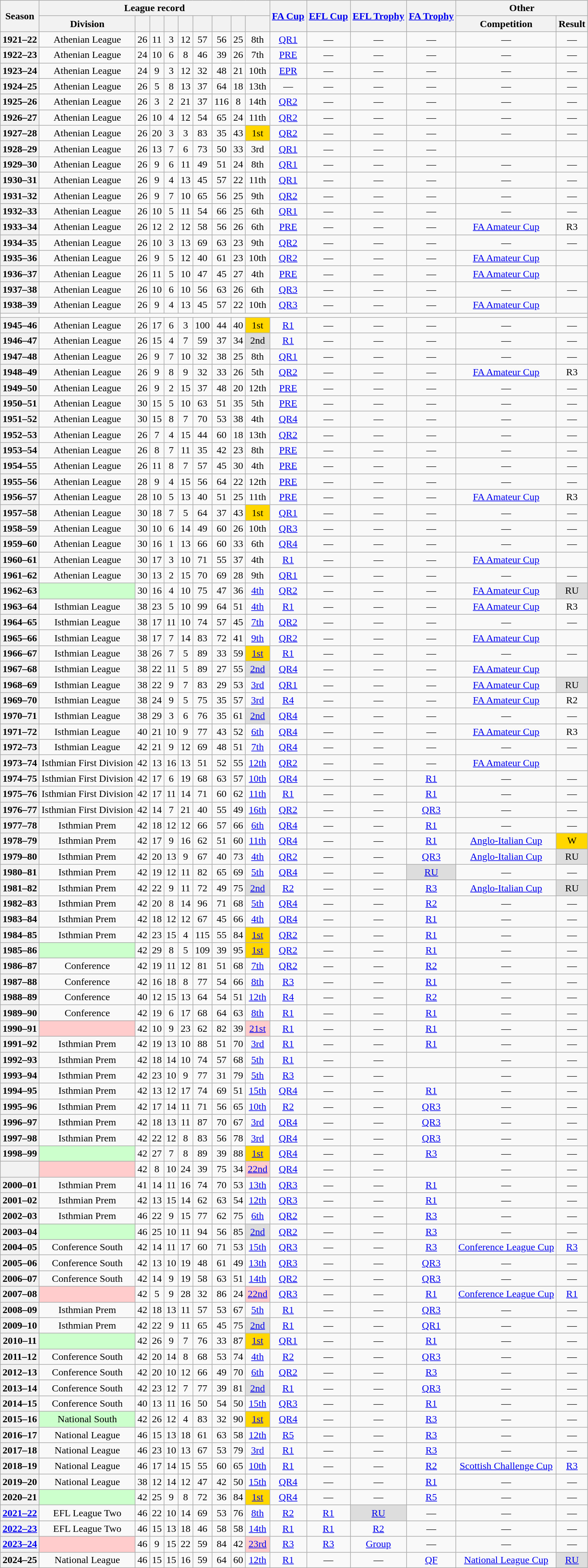<table class="wikitable sortable plainrowheaders" style="text-align:center;">
<tr>
<th scope=col rowspan=2>Season</th>
<th scope=col colspan=9>League record</th>
<th scope=col rowspan=2><a href='#'>FA Cup</a></th>
<th scope=col rowspan=2><a href='#'>EFL Cup</a></th>
<th scope=col rowspan=2><a href='#'>EFL Trophy</a></th>
<th scope=col rowspan=2><a href='#'>FA Trophy</a></th>
<th scope=col colspan=2>Other</th>
</tr>
<tr>
<th scope=col>Division</th>
<th scope=col></th>
<th scope=col></th>
<th scope=col></th>
<th scope=col></th>
<th scope=col></th>
<th scope=col></th>
<th scope=col></th>
<th scope=col></th>
<th scope=col>Competition</th>
<th scope=col>Result</th>
</tr>
<tr>
<th scope=row>1921–22</th>
<td>Athenian League</td>
<td>26</td>
<td>11</td>
<td>3</td>
<td>12</td>
<td>57</td>
<td>56</td>
<td>25</td>
<td>8th</td>
<td><a href='#'>QR1</a></td>
<td>—</td>
<td>—</td>
<td>—</td>
<td>—</td>
<td>—</td>
</tr>
<tr>
<th scope=row>1922–23</th>
<td>Athenian League</td>
<td>24</td>
<td>10</td>
<td>6</td>
<td>8</td>
<td>46</td>
<td>39</td>
<td>26</td>
<td>7th</td>
<td><a href='#'>PRE</a></td>
<td>—</td>
<td>—</td>
<td>—</td>
<td>—</td>
<td>—</td>
</tr>
<tr>
<th scope=row>1923–24</th>
<td>Athenian League</td>
<td>24</td>
<td>9</td>
<td>3</td>
<td>12</td>
<td>32</td>
<td>48</td>
<td>21</td>
<td>10th</td>
<td><a href='#'>EPR</a></td>
<td>—</td>
<td>—</td>
<td>—</td>
<td>—</td>
<td>—</td>
</tr>
<tr>
<th scope=row>1924–25</th>
<td>Athenian League</td>
<td>26</td>
<td>5</td>
<td>8</td>
<td>13</td>
<td>37</td>
<td>64</td>
<td>18</td>
<td>13th</td>
<td>—</td>
<td>—</td>
<td>—</td>
<td>—</td>
<td>—</td>
<td>—</td>
</tr>
<tr>
<th scope=row>1925–26</th>
<td>Athenian League</td>
<td>26</td>
<td>3</td>
<td>2</td>
<td>21</td>
<td>37</td>
<td>116</td>
<td>8</td>
<td>14th</td>
<td><a href='#'>QR2</a></td>
<td>—</td>
<td>—</td>
<td>—</td>
<td>—</td>
<td>—</td>
</tr>
<tr>
<th scope=row>1926–27</th>
<td>Athenian League</td>
<td>26</td>
<td>10</td>
<td>4</td>
<td>12</td>
<td>54</td>
<td>65</td>
<td>24</td>
<td>11th</td>
<td><a href='#'>QR2</a></td>
<td>—</td>
<td>—</td>
<td>—</td>
<td>—</td>
<td>—</td>
</tr>
<tr>
<th scope=row>1927–28</th>
<td>Athenian League</td>
<td>26</td>
<td>20</td>
<td>3</td>
<td>3</td>
<td>83</td>
<td>35</td>
<td>43</td>
<td style="background-color:gold;">1st</td>
<td><a href='#'>QR2</a></td>
<td>—</td>
<td>—</td>
<td>—</td>
<td>—</td>
<td>—</td>
</tr>
<tr>
<th scope=row>1928–29</th>
<td>Athenian League</td>
<td>26</td>
<td>13</td>
<td>7</td>
<td>6</td>
<td>73</td>
<td>50</td>
<td>33</td>
<td>3rd</td>
<td><a href='#'>QR1</a></td>
<td>—</td>
<td>—</td>
<td>—</td>
<td></td>
<td></td>
</tr>
<tr>
<th scope=row>1929–30</th>
<td>Athenian League</td>
<td>26</td>
<td>9</td>
<td>6</td>
<td>11</td>
<td>49</td>
<td>51</td>
<td>24</td>
<td>8th</td>
<td><a href='#'>QR1</a></td>
<td>—</td>
<td>—</td>
<td>—</td>
<td>—</td>
<td>—</td>
</tr>
<tr>
<th scope=row>1930–31</th>
<td>Athenian League</td>
<td>26</td>
<td>9</td>
<td>4</td>
<td>13</td>
<td>45</td>
<td>57</td>
<td>22</td>
<td>11th</td>
<td><a href='#'>QR1</a></td>
<td>—</td>
<td>—</td>
<td>—</td>
<td>—</td>
<td>—</td>
</tr>
<tr>
<th scope=row>1931–32</th>
<td>Athenian League</td>
<td>26</td>
<td>9</td>
<td>7</td>
<td>10</td>
<td>65</td>
<td>56</td>
<td>25</td>
<td>9th</td>
<td><a href='#'>QR2</a></td>
<td>—</td>
<td>—</td>
<td>—</td>
<td>—</td>
<td>—</td>
</tr>
<tr>
<th scope=row>1932–33</th>
<td>Athenian League</td>
<td>26</td>
<td>10</td>
<td>5</td>
<td>11</td>
<td>54</td>
<td>66</td>
<td>25</td>
<td>6th</td>
<td><a href='#'>QR1</a></td>
<td>—</td>
<td>—</td>
<td>—</td>
<td>—</td>
<td>—</td>
</tr>
<tr>
<th scope=row>1933–34</th>
<td>Athenian League</td>
<td>26</td>
<td>12</td>
<td>2</td>
<td>12</td>
<td>58</td>
<td>56</td>
<td>26</td>
<td>6th</td>
<td><a href='#'>PRE</a></td>
<td>—</td>
<td>—</td>
<td>—</td>
<td><a href='#'>FA Amateur Cup</a></td>
<td>R3</td>
</tr>
<tr>
<th scope=row>1934–35</th>
<td>Athenian League</td>
<td>26</td>
<td>10</td>
<td>3</td>
<td>13</td>
<td>69</td>
<td>63</td>
<td>23</td>
<td>9th</td>
<td><a href='#'>QR2</a></td>
<td>—</td>
<td>—</td>
<td>—</td>
<td>—</td>
<td>—</td>
</tr>
<tr>
<th scope=row>1935–36</th>
<td>Athenian League</td>
<td>26</td>
<td>9</td>
<td>5</td>
<td>12</td>
<td>40</td>
<td>61</td>
<td>23</td>
<td>10th</td>
<td><a href='#'>QR2</a></td>
<td>—</td>
<td>—</td>
<td>—</td>
<td><a href='#'>FA Amateur Cup</a></td>
<td></td>
</tr>
<tr>
<th scope=row>1936–37</th>
<td>Athenian League</td>
<td>26</td>
<td>11</td>
<td>5</td>
<td>10</td>
<td>47</td>
<td>45</td>
<td>27</td>
<td>4th</td>
<td><a href='#'>PRE</a></td>
<td>—</td>
<td>—</td>
<td>—</td>
<td><a href='#'>FA Amateur Cup</a></td>
<td></td>
</tr>
<tr>
<th scope=row>1937–38</th>
<td>Athenian League</td>
<td>26</td>
<td>10</td>
<td>6</td>
<td>10</td>
<td>56</td>
<td>63</td>
<td>26</td>
<td>6th</td>
<td><a href='#'>QR3</a></td>
<td>—</td>
<td>—</td>
<td>—</td>
<td>—</td>
<td>—</td>
</tr>
<tr>
<th scope=row>1938–39</th>
<td>Athenian League</td>
<td>26</td>
<td>9</td>
<td>4</td>
<td>13</td>
<td>45</td>
<td>57</td>
<td>22</td>
<td>10th</td>
<td><a href='#'>QR3</a></td>
<td>—</td>
<td>—</td>
<td>—</td>
<td><a href='#'>FA Amateur Cup</a></td>
<td></td>
</tr>
<tr>
<td colspan="16" scope="row"></td>
</tr>
<tr>
<th scope=row>1945–46</th>
<td>Athenian League</td>
<td>26</td>
<td>17</td>
<td>6</td>
<td>3</td>
<td>100</td>
<td>44</td>
<td>40</td>
<td style="background-color:gold;">1st</td>
<td><a href='#'>R1</a></td>
<td>—</td>
<td>—</td>
<td>—</td>
<td>—</td>
<td>—</td>
</tr>
<tr>
<th scope=row>1946–47</th>
<td>Athenian League</td>
<td>26</td>
<td>15</td>
<td>4</td>
<td>7</td>
<td>59</td>
<td>37</td>
<td>34</td>
<td style="background-color:#ddd;">2nd</td>
<td><a href='#'>R1</a></td>
<td>—</td>
<td>—</td>
<td>—</td>
<td>—</td>
<td>—</td>
</tr>
<tr>
<th scope=row>1947–48</th>
<td>Athenian League</td>
<td>26</td>
<td>9</td>
<td>7</td>
<td>10</td>
<td>32</td>
<td>38</td>
<td>25</td>
<td>8th</td>
<td><a href='#'>QR1</a></td>
<td>—</td>
<td>—</td>
<td>—</td>
<td>—</td>
<td>—</td>
</tr>
<tr>
<th scope=row>1948–49</th>
<td>Athenian League</td>
<td>26</td>
<td>9</td>
<td>8</td>
<td>9</td>
<td>32</td>
<td>33</td>
<td>26</td>
<td>5th</td>
<td><a href='#'>QR2</a></td>
<td>—</td>
<td>—</td>
<td>—</td>
<td><a href='#'>FA Amateur Cup</a></td>
<td>R3</td>
</tr>
<tr>
<th scope=row>1949–50</th>
<td>Athenian League</td>
<td>26</td>
<td>9</td>
<td>2</td>
<td>15</td>
<td>37</td>
<td>48</td>
<td>20</td>
<td>12th</td>
<td><a href='#'>PRE</a></td>
<td>—</td>
<td>—</td>
<td>—</td>
<td>—</td>
<td>—</td>
</tr>
<tr>
<th scope=row>1950–51</th>
<td>Athenian League</td>
<td>30</td>
<td>15</td>
<td>5</td>
<td>10</td>
<td>63</td>
<td>51</td>
<td>35</td>
<td>5th</td>
<td><a href='#'>PRE</a></td>
<td>—</td>
<td>—</td>
<td>—</td>
<td>—</td>
<td>—</td>
</tr>
<tr>
<th scope=row>1951–52</th>
<td>Athenian League</td>
<td>30</td>
<td>15</td>
<td>8</td>
<td>7</td>
<td>70</td>
<td>53</td>
<td>38</td>
<td>4th</td>
<td><a href='#'>QR4</a></td>
<td>—</td>
<td>—</td>
<td>—</td>
<td>—</td>
<td>—</td>
</tr>
<tr>
<th scope=row>1952–53</th>
<td>Athenian League</td>
<td>26</td>
<td>7</td>
<td>4</td>
<td>15</td>
<td>44</td>
<td>60</td>
<td>18</td>
<td>13th</td>
<td><a href='#'>QR2</a></td>
<td>—</td>
<td>—</td>
<td>—</td>
<td>—</td>
<td>—</td>
</tr>
<tr>
<th scope=row>1953–54</th>
<td>Athenian League</td>
<td>26</td>
<td>8</td>
<td>7</td>
<td>11</td>
<td>35</td>
<td>42</td>
<td>23</td>
<td>8th</td>
<td><a href='#'>PRE</a></td>
<td>—</td>
<td>—</td>
<td>—</td>
<td>—</td>
<td>—</td>
</tr>
<tr>
<th scope=row>1954–55</th>
<td>Athenian League</td>
<td>26</td>
<td>11</td>
<td>8</td>
<td>7</td>
<td>57</td>
<td>45</td>
<td>30</td>
<td>4th</td>
<td><a href='#'>PRE</a></td>
<td>—</td>
<td>—</td>
<td>—</td>
<td>—</td>
<td>—</td>
</tr>
<tr>
<th scope=row>1955–56</th>
<td>Athenian League</td>
<td>28</td>
<td>9</td>
<td>4</td>
<td>15</td>
<td>56</td>
<td>64</td>
<td>22</td>
<td>12th</td>
<td><a href='#'>PRE</a></td>
<td>—</td>
<td>—</td>
<td>—</td>
<td>—</td>
<td>—</td>
</tr>
<tr>
<th scope=row>1956–57</th>
<td>Athenian League</td>
<td>28</td>
<td>10</td>
<td>5</td>
<td>13</td>
<td>40</td>
<td>51</td>
<td>25</td>
<td>11th</td>
<td><a href='#'>PRE</a></td>
<td>—</td>
<td>—</td>
<td>—</td>
<td><a href='#'>FA Amateur Cup</a></td>
<td>R3</td>
</tr>
<tr>
<th scope=row>1957–58</th>
<td>Athenian League</td>
<td>30</td>
<td>18</td>
<td>7</td>
<td>5</td>
<td>64</td>
<td>37</td>
<td>43</td>
<td style="background-color:gold;">1st</td>
<td><a href='#'>QR1</a></td>
<td>—</td>
<td>—</td>
<td>—</td>
<td>—</td>
<td>—</td>
</tr>
<tr>
<th scope=row>1958–59</th>
<td>Athenian League</td>
<td>30</td>
<td>10</td>
<td>6</td>
<td>14</td>
<td>49</td>
<td>60</td>
<td>26</td>
<td>10th</td>
<td><a href='#'>QR3</a></td>
<td>—</td>
<td>—</td>
<td>—</td>
<td>—</td>
<td>—</td>
</tr>
<tr>
<th scope=row>1959–60</th>
<td>Athenian League</td>
<td>30</td>
<td>16</td>
<td>1</td>
<td>13</td>
<td>66</td>
<td>60</td>
<td>33</td>
<td>6th</td>
<td><a href='#'>QR4</a></td>
<td>—</td>
<td>—</td>
<td>—</td>
<td>—</td>
<td>—</td>
</tr>
<tr>
<th scope=row>1960–61</th>
<td>Athenian League</td>
<td>30</td>
<td>17</td>
<td>3</td>
<td>10</td>
<td>71</td>
<td>55</td>
<td>37</td>
<td>4th</td>
<td><a href='#'>R1</a></td>
<td>—</td>
<td>—</td>
<td>—</td>
<td><a href='#'>FA Amateur Cup</a></td>
<td></td>
</tr>
<tr>
<th scope=row>1961–62</th>
<td>Athenian League</td>
<td>30</td>
<td>13</td>
<td>2</td>
<td>15</td>
<td>70</td>
<td>69</td>
<td>28</td>
<td>9th</td>
<td><a href='#'>QR1</a></td>
<td>—</td>
<td>—</td>
<td>—</td>
<td>—</td>
<td>—</td>
</tr>
<tr>
<th scope=row>1962–63</th>
<td style="background-color:#cfc;"></td>
<td>30</td>
<td>16</td>
<td>4</td>
<td>10</td>
<td>75</td>
<td>47</td>
<td>36</td>
<td><a href='#'>4th</a></td>
<td><a href='#'>QR2</a></td>
<td>—</td>
<td>—</td>
<td>—</td>
<td><a href='#'>FA Amateur Cup</a></td>
<td style="background-color:#ddd;">RU</td>
</tr>
<tr>
<th scope=row>1963–64</th>
<td>Isthmian League</td>
<td>38</td>
<td>23</td>
<td>5</td>
<td>10</td>
<td>99</td>
<td>64</td>
<td>51</td>
<td><a href='#'>4th</a></td>
<td><a href='#'>R1</a></td>
<td>—</td>
<td>—</td>
<td>—</td>
<td><a href='#'>FA Amateur Cup</a></td>
<td>R3</td>
</tr>
<tr>
<th scope=row>1964–65</th>
<td>Isthmian League</td>
<td>38</td>
<td>17</td>
<td>11</td>
<td>10</td>
<td>74</td>
<td>57</td>
<td>45</td>
<td><a href='#'>7th</a></td>
<td><a href='#'>QR2</a></td>
<td>—</td>
<td>—</td>
<td>—</td>
<td>—</td>
<td>—</td>
</tr>
<tr>
<th scope=row>1965–66</th>
<td>Isthmian League</td>
<td>38</td>
<td>17</td>
<td>7</td>
<td>14</td>
<td>83</td>
<td>72</td>
<td>41</td>
<td><a href='#'>9th</a></td>
<td><a href='#'>QR2</a></td>
<td>—</td>
<td>—</td>
<td>—</td>
<td><a href='#'>FA Amateur Cup</a></td>
<td></td>
</tr>
<tr>
<th scope=row>1966–67</th>
<td>Isthmian League</td>
<td>38</td>
<td>26</td>
<td>7</td>
<td>5</td>
<td>89</td>
<td>33</td>
<td>59</td>
<td style="background-color:gold;"><a href='#'>1st</a></td>
<td><a href='#'>R1</a></td>
<td>—</td>
<td>—</td>
<td>—</td>
<td>—</td>
<td>—</td>
</tr>
<tr>
<th scope=row>1967–68</th>
<td>Isthmian League</td>
<td>38</td>
<td>22</td>
<td>11</td>
<td>5</td>
<td>89</td>
<td>27</td>
<td>55</td>
<td style="background-color:#ddd;"><a href='#'>2nd</a></td>
<td><a href='#'>QR4</a></td>
<td>—</td>
<td>—</td>
<td>—</td>
<td><a href='#'>FA Amateur Cup</a></td>
<td></td>
</tr>
<tr>
<th scope=row>1968–69</th>
<td>Isthmian League</td>
<td>38</td>
<td>22</td>
<td>9</td>
<td>7</td>
<td>83</td>
<td>29</td>
<td>53</td>
<td><a href='#'>3rd</a></td>
<td><a href='#'>QR1</a></td>
<td>—</td>
<td>—</td>
<td>—</td>
<td><a href='#'>FA Amateur Cup</a></td>
<td style="background-color:#ddd;">RU</td>
</tr>
<tr>
<th scope=row>1969–70</th>
<td>Isthmian League</td>
<td>38</td>
<td>24</td>
<td>9</td>
<td>5</td>
<td>75</td>
<td>35</td>
<td>57</td>
<td><a href='#'>3rd</a></td>
<td><a href='#'>R4</a></td>
<td>—</td>
<td>—</td>
<td>—</td>
<td><a href='#'>FA Amateur Cup</a></td>
<td>R2</td>
</tr>
<tr>
<th scope=row>1970–71</th>
<td>Isthmian League</td>
<td>38</td>
<td>29</td>
<td>3</td>
<td>6</td>
<td>76</td>
<td>35</td>
<td>61</td>
<td style="background-color:#ddd;"><a href='#'>2nd</a></td>
<td><a href='#'>QR4</a></td>
<td>—</td>
<td>—</td>
<td>—</td>
<td>—</td>
<td>—</td>
</tr>
<tr>
<th scope=row>1971–72</th>
<td>Isthmian League</td>
<td>40</td>
<td>21</td>
<td>10</td>
<td>9</td>
<td>77</td>
<td>43</td>
<td>52</td>
<td><a href='#'>6th</a></td>
<td><a href='#'>QR4</a></td>
<td>—</td>
<td>—</td>
<td>—</td>
<td><a href='#'>FA Amateur Cup</a></td>
<td>R3</td>
</tr>
<tr>
<th scope=row>1972–73</th>
<td>Isthmian League</td>
<td>42</td>
<td>21</td>
<td>9</td>
<td>12</td>
<td>69</td>
<td>48</td>
<td>51</td>
<td><a href='#'>7th</a></td>
<td><a href='#'>QR4</a></td>
<td>—</td>
<td>—</td>
<td>—</td>
<td>—</td>
<td>—</td>
</tr>
<tr>
<th scope=row>1973–74</th>
<td>Isthmian First Division</td>
<td>42</td>
<td>13</td>
<td>16</td>
<td>13</td>
<td>51</td>
<td>52</td>
<td>55</td>
<td><a href='#'>12th</a></td>
<td><a href='#'>QR2</a></td>
<td>—</td>
<td>—</td>
<td>—</td>
<td><a href='#'>FA Amateur Cup</a></td>
<td></td>
</tr>
<tr>
<th scope=row>1974–75</th>
<td>Isthmian First Division</td>
<td>42</td>
<td>17</td>
<td>6</td>
<td>19</td>
<td>68</td>
<td>63</td>
<td>57</td>
<td><a href='#'>10th</a></td>
<td><a href='#'>QR4</a></td>
<td>—</td>
<td>—</td>
<td><a href='#'>R1</a></td>
<td>—</td>
<td>—</td>
</tr>
<tr>
<th scope=row>1975–76</th>
<td>Isthmian First Division</td>
<td>42</td>
<td>17</td>
<td>11</td>
<td>14</td>
<td>71</td>
<td>60</td>
<td>62</td>
<td><a href='#'>11th</a></td>
<td><a href='#'>R1</a></td>
<td>—</td>
<td>—</td>
<td><a href='#'>R1</a></td>
<td>—</td>
<td>—</td>
</tr>
<tr>
<th scope=row>1976–77</th>
<td>Isthmian First Division</td>
<td>42</td>
<td>14</td>
<td>7</td>
<td>21</td>
<td>40</td>
<td>55</td>
<td>49</td>
<td><a href='#'>16th</a></td>
<td><a href='#'>QR2</a></td>
<td>—</td>
<td>—</td>
<td><a href='#'>QR3</a></td>
<td>—</td>
<td>—</td>
</tr>
<tr>
<th scope=row>1977–78</th>
<td>Isthmian Prem</td>
<td>42</td>
<td>18</td>
<td>12</td>
<td>12</td>
<td>66</td>
<td>57</td>
<td>66</td>
<td><a href='#'>6th</a></td>
<td><a href='#'>QR4</a></td>
<td>—</td>
<td>—</td>
<td><a href='#'>R1</a></td>
<td>—</td>
<td>—</td>
</tr>
<tr>
<th scope=row>1978–79</th>
<td>Isthmian Prem</td>
<td>42</td>
<td>17</td>
<td>9</td>
<td>16</td>
<td>62</td>
<td>51</td>
<td>60</td>
<td><a href='#'>11th</a></td>
<td><a href='#'>QR4</a></td>
<td>—</td>
<td>—</td>
<td><a href='#'>R1</a></td>
<td><a href='#'>Anglo-Italian Cup</a></td>
<td style="background-color:gold;">W</td>
</tr>
<tr>
<th scope=row>1979–80</th>
<td>Isthmian Prem</td>
<td>42</td>
<td>20</td>
<td>13</td>
<td>9</td>
<td>67</td>
<td>40</td>
<td>73</td>
<td><a href='#'>4th</a></td>
<td><a href='#'>QR2</a></td>
<td>—</td>
<td>—</td>
<td><a href='#'>QR3</a></td>
<td><a href='#'>Anglo-Italian Cup</a></td>
<td style="background-color:#ddd;">RU</td>
</tr>
<tr>
<th scope=row>1980–81</th>
<td>Isthmian Prem</td>
<td>42</td>
<td>19</td>
<td>12</td>
<td>11</td>
<td>82</td>
<td>65</td>
<td>69</td>
<td><a href='#'>5th</a></td>
<td><a href='#'>QR4</a></td>
<td>—</td>
<td>—</td>
<td style="background-color:#ddd;"><a href='#'>RU</a></td>
<td>—</td>
<td>—</td>
</tr>
<tr>
<th scope=row>1981–82</th>
<td>Isthmian Prem</td>
<td>42</td>
<td>22</td>
<td>9</td>
<td>11</td>
<td>72</td>
<td>49</td>
<td>75</td>
<td style="background-color:#ddd;"><a href='#'>2nd</a></td>
<td><a href='#'>R2</a></td>
<td>—</td>
<td>—</td>
<td><a href='#'>R3</a></td>
<td><a href='#'>Anglo-Italian Cup</a></td>
<td style="background-color:#ddd;">RU</td>
</tr>
<tr>
<th scope=row>1982–83</th>
<td>Isthmian Prem</td>
<td>42</td>
<td>20</td>
<td>8</td>
<td>14</td>
<td>96</td>
<td>71</td>
<td>68</td>
<td><a href='#'>5th</a></td>
<td><a href='#'>QR4</a></td>
<td>—</td>
<td>—</td>
<td><a href='#'>R2</a></td>
<td>—</td>
<td>—</td>
</tr>
<tr>
<th scope=row>1983–84</th>
<td>Isthmian Prem</td>
<td>42</td>
<td>18</td>
<td>12</td>
<td>12</td>
<td>67</td>
<td>45</td>
<td>66</td>
<td><a href='#'>4th</a></td>
<td><a href='#'>QR4</a></td>
<td>—</td>
<td>—</td>
<td><a href='#'>R1</a></td>
<td>—</td>
<td>—</td>
</tr>
<tr>
<th scope=row>1984–85</th>
<td>Isthmian Prem</td>
<td>42</td>
<td>23</td>
<td>15</td>
<td>4</td>
<td>115</td>
<td>55</td>
<td>84</td>
<td style="background-color:gold;"><a href='#'>1st</a></td>
<td><a href='#'>QR2</a></td>
<td>—</td>
<td>—</td>
<td><a href='#'>R1</a></td>
<td>—</td>
<td>—</td>
</tr>
<tr>
<th scope=row>1985–86</th>
<td style="background-color:#cfc;"></td>
<td>42</td>
<td>29</td>
<td>8</td>
<td>5</td>
<td>109</td>
<td>39</td>
<td>95</td>
<td style="background-color:gold;"><a href='#'>1st</a></td>
<td><a href='#'>QR2</a></td>
<td>—</td>
<td>—</td>
<td><a href='#'>R1</a></td>
<td>—</td>
<td>—</td>
</tr>
<tr>
<th scope=row>1986–87</th>
<td>Conference</td>
<td>42</td>
<td>19</td>
<td>11</td>
<td>12</td>
<td>81</td>
<td>51</td>
<td>68</td>
<td><a href='#'>7th</a></td>
<td><a href='#'>QR2</a></td>
<td>—</td>
<td>—</td>
<td><a href='#'>R2</a></td>
<td>—</td>
<td>—</td>
</tr>
<tr>
<th scope=row>1987–88</th>
<td>Conference</td>
<td>42</td>
<td>16</td>
<td>18</td>
<td>8</td>
<td>77</td>
<td>54</td>
<td>66</td>
<td><a href='#'>8th</a></td>
<td><a href='#'>R3</a></td>
<td>—</td>
<td>—</td>
<td><a href='#'>R1</a></td>
<td>—</td>
<td>—</td>
</tr>
<tr>
<th scope=row>1988–89</th>
<td>Conference</td>
<td>40</td>
<td>12</td>
<td>15</td>
<td>13</td>
<td>64</td>
<td>54</td>
<td>51</td>
<td><a href='#'>12th</a></td>
<td><a href='#'>R4</a></td>
<td>—</td>
<td>—</td>
<td><a href='#'>R2</a></td>
<td>—</td>
<td>—</td>
</tr>
<tr>
<th scope=row>1989–90</th>
<td>Conference</td>
<td>42</td>
<td>19</td>
<td>6</td>
<td>17</td>
<td>68</td>
<td>64</td>
<td>63</td>
<td><a href='#'>8th</a></td>
<td><a href='#'>R1</a></td>
<td>—</td>
<td>—</td>
<td><a href='#'>R1</a></td>
<td>—</td>
<td>—</td>
</tr>
<tr>
<th scope=row>1990–91</th>
<td style="background-color:#fcc;"></td>
<td>42</td>
<td>10</td>
<td>9</td>
<td>23</td>
<td>62</td>
<td>82</td>
<td>39</td>
<td style="background-color:#fcc;"><a href='#'>21st</a></td>
<td><a href='#'>R1</a></td>
<td>—</td>
<td>—</td>
<td><a href='#'>R1</a></td>
<td>—</td>
<td>—</td>
</tr>
<tr>
<th scope=row>1991–92</th>
<td>Isthmian Prem</td>
<td>42</td>
<td>19</td>
<td>13</td>
<td>10</td>
<td>88</td>
<td>51</td>
<td>70</td>
<td><a href='#'>3rd</a></td>
<td><a href='#'>R1</a></td>
<td>—</td>
<td>—</td>
<td><a href='#'>R1</a></td>
<td>—</td>
<td>—</td>
</tr>
<tr>
<th scope=row>1992–93</th>
<td>Isthmian Prem</td>
<td>42</td>
<td>18</td>
<td>14</td>
<td>10</td>
<td>74</td>
<td>57</td>
<td>68</td>
<td><a href='#'>5th</a></td>
<td><a href='#'>R1</a></td>
<td>—</td>
<td>—</td>
<td><a href='#'></a></td>
<td>—</td>
<td>—</td>
</tr>
<tr>
<th scope=row>1993–94</th>
<td>Isthmian Prem</td>
<td>42</td>
<td>23</td>
<td>10</td>
<td>9</td>
<td>77</td>
<td>31</td>
<td>79</td>
<td><a href='#'>5th</a></td>
<td><a href='#'>R3</a></td>
<td>—</td>
<td>—</td>
<td><a href='#'></a></td>
<td>—</td>
<td>—</td>
</tr>
<tr>
<th scope=row>1994–95</th>
<td>Isthmian Prem</td>
<td>42</td>
<td>13</td>
<td>12</td>
<td>17</td>
<td>74</td>
<td>69</td>
<td>51</td>
<td><a href='#'>15th</a></td>
<td><a href='#'>QR4</a></td>
<td>—</td>
<td>—</td>
<td><a href='#'>R1</a></td>
<td>—</td>
<td>—</td>
</tr>
<tr>
<th scope=row>1995–96</th>
<td>Isthmian Prem</td>
<td>42</td>
<td>17</td>
<td>14</td>
<td>11</td>
<td>71</td>
<td>56</td>
<td>65</td>
<td><a href='#'>10th</a></td>
<td><a href='#'>R2</a></td>
<td>—</td>
<td>—</td>
<td><a href='#'>QR3</a></td>
<td>—</td>
<td>—</td>
</tr>
<tr>
<th scope=row>1996–97</th>
<td>Isthmian Prem</td>
<td>42</td>
<td>18</td>
<td>13</td>
<td>11</td>
<td>87</td>
<td>70</td>
<td>67</td>
<td><a href='#'>3rd</a></td>
<td><a href='#'>QR4</a></td>
<td>—</td>
<td>—</td>
<td><a href='#'>QR3</a></td>
<td>—</td>
<td>—</td>
</tr>
<tr>
<th scope=row>1997–98</th>
<td>Isthmian Prem</td>
<td>42</td>
<td>22</td>
<td>12</td>
<td>8</td>
<td>83</td>
<td>56</td>
<td>78</td>
<td><a href='#'>3rd</a></td>
<td><a href='#'>QR4</a></td>
<td>—</td>
<td>—</td>
<td><a href='#'>QR3</a></td>
<td>—</td>
<td>—</td>
</tr>
<tr>
<th scope=row>1998–99</th>
<td style="background-color:#cfc;"></td>
<td>42</td>
<td>27</td>
<td>7</td>
<td>8</td>
<td>89</td>
<td>39</td>
<td>88</td>
<td style="background-color:gold;"><a href='#'>1st</a></td>
<td><a href='#'>QR4</a></td>
<td>—</td>
<td>—</td>
<td><a href='#'>R3</a></td>
<td>—</td>
<td>—</td>
</tr>
<tr>
<th scope=row></th>
<td style="background-color:#fcc;"></td>
<td>42</td>
<td>8</td>
<td>10</td>
<td>24</td>
<td>39</td>
<td>75</td>
<td>34</td>
<td style="background-color:#fcc;"><a href='#'>22nd</a></td>
<td><a href='#'>QR4</a></td>
<td>—</td>
<td>—</td>
<td><a href='#'></a></td>
<td>—</td>
<td>—</td>
</tr>
<tr>
<th scope=row>2000–01</th>
<td>Isthmian Prem</td>
<td>41</td>
<td>14</td>
<td>11</td>
<td>16</td>
<td>74</td>
<td>70</td>
<td>53</td>
<td><a href='#'>13th</a></td>
<td><a href='#'>QR3</a></td>
<td>—</td>
<td>—</td>
<td><a href='#'>R1</a></td>
<td>—</td>
<td>—</td>
</tr>
<tr>
<th scope=row>2001–02</th>
<td>Isthmian Prem</td>
<td>42</td>
<td>13</td>
<td>15</td>
<td>14</td>
<td>62</td>
<td>63</td>
<td>54</td>
<td><a href='#'>12th</a></td>
<td><a href='#'>QR3</a></td>
<td>—</td>
<td>—</td>
<td><a href='#'>R1</a></td>
<td>—</td>
<td>—</td>
</tr>
<tr>
<th scope=row>2002–03</th>
<td>Isthmian Prem</td>
<td>46</td>
<td>22</td>
<td>9</td>
<td>15</td>
<td>77</td>
<td>62</td>
<td>75</td>
<td><a href='#'>6th</a></td>
<td><a href='#'>QR2</a></td>
<td>—</td>
<td>—</td>
<td><a href='#'>R3</a></td>
<td>—</td>
<td>—</td>
</tr>
<tr>
<th scope=row>2003–04</th>
<td style="background-color:#cfc;"></td>
<td>46</td>
<td>25</td>
<td>10</td>
<td>11</td>
<td>94</td>
<td>56</td>
<td>85</td>
<td style="background-color:#ddd;"><a href='#'>2nd</a></td>
<td><a href='#'>QR2</a></td>
<td>—</td>
<td>—</td>
<td><a href='#'>R3</a></td>
<td>—</td>
<td>—</td>
</tr>
<tr>
<th scope=row>2004–05</th>
<td>Conference South</td>
<td>42</td>
<td>14</td>
<td>11</td>
<td>17</td>
<td>60</td>
<td>71</td>
<td>53</td>
<td><a href='#'>15th</a></td>
<td><a href='#'>QR3</a></td>
<td>—</td>
<td>—</td>
<td><a href='#'>R3</a></td>
<td><a href='#'>Conference League Cup</a></td>
<td><a href='#'>R3</a></td>
</tr>
<tr>
<th scope=row>2005–06</th>
<td>Conference South</td>
<td>42</td>
<td>13</td>
<td>10</td>
<td>19</td>
<td>48</td>
<td>61</td>
<td>49</td>
<td><a href='#'>13th</a></td>
<td><a href='#'>QR3</a></td>
<td>—</td>
<td>—</td>
<td><a href='#'>QR3</a></td>
<td>—</td>
<td>—</td>
</tr>
<tr>
<th scope=row>2006–07</th>
<td>Conference South</td>
<td>42</td>
<td>14</td>
<td>9</td>
<td>19</td>
<td>58</td>
<td>63</td>
<td>51</td>
<td><a href='#'>14th</a></td>
<td><a href='#'>QR2</a></td>
<td>—</td>
<td>—</td>
<td><a href='#'>QR3</a></td>
<td>—</td>
<td>—</td>
</tr>
<tr>
<th scope=row>2007–08</th>
<td style="background-color:#fcc;"></td>
<td>42</td>
<td>5</td>
<td>9</td>
<td>28</td>
<td>32</td>
<td>86</td>
<td>24</td>
<td style="background-color:#fcc;"><a href='#'>22nd</a></td>
<td><a href='#'>QR3</a></td>
<td>—</td>
<td>—</td>
<td><a href='#'>R1</a></td>
<td><a href='#'>Conference League Cup</a></td>
<td><a href='#'>R1</a></td>
</tr>
<tr>
<th scope=row>2008–09</th>
<td>Isthmian Prem</td>
<td>42</td>
<td>18</td>
<td>13</td>
<td>11</td>
<td>57</td>
<td>53</td>
<td>67</td>
<td><a href='#'>5th</a></td>
<td><a href='#'>R1</a></td>
<td>—</td>
<td>—</td>
<td><a href='#'>QR3</a></td>
<td>—</td>
<td>—</td>
</tr>
<tr>
<th scope=row>2009–10</th>
<td>Isthmian Prem</td>
<td>42</td>
<td>22</td>
<td>9</td>
<td>11</td>
<td>65</td>
<td>45</td>
<td>75</td>
<td style="background-color:#ddd;"><a href='#'>2nd</a></td>
<td><a href='#'>R1</a></td>
<td>—</td>
<td>—</td>
<td><a href='#'>QR1</a></td>
<td>—</td>
<td>—</td>
</tr>
<tr>
<th scope=row>2010–11</th>
<td style="background-color:#cfc;"></td>
<td>42</td>
<td>26</td>
<td>9</td>
<td>7</td>
<td>76</td>
<td>33</td>
<td>87</td>
<td style="background-color:gold;"><a href='#'>1st</a></td>
<td><a href='#'>QR1</a></td>
<td>—</td>
<td>—</td>
<td><a href='#'>R1</a></td>
<td>—</td>
<td>—</td>
</tr>
<tr>
<th scope=row>2011–12</th>
<td>Conference South</td>
<td>42</td>
<td>20</td>
<td>14</td>
<td>8</td>
<td>68</td>
<td>53</td>
<td>74</td>
<td><a href='#'>4th</a></td>
<td><a href='#'>R2</a></td>
<td>—</td>
<td>—</td>
<td><a href='#'>QR3</a></td>
<td>—</td>
<td>—</td>
</tr>
<tr>
<th scope=row>2012–13</th>
<td>Conference South</td>
<td>42</td>
<td>20</td>
<td>10</td>
<td>12</td>
<td>66</td>
<td>49</td>
<td>70</td>
<td><a href='#'>6th</a></td>
<td><a href='#'>QR2</a></td>
<td>—</td>
<td>—</td>
<td><a href='#'>R3</a></td>
<td>—</td>
<td>—</td>
</tr>
<tr>
<th scope=row>2013–14</th>
<td>Conference South</td>
<td>42</td>
<td>23</td>
<td>12</td>
<td>7</td>
<td>77</td>
<td>39</td>
<td>81</td>
<td style="background-color:#ddd;"><a href='#'>2nd</a></td>
<td><a href='#'>R1</a></td>
<td>—</td>
<td>—</td>
<td><a href='#'>QR3</a></td>
<td>—</td>
<td>—</td>
</tr>
<tr>
<th scope=row>2014–15</th>
<td>Conference South</td>
<td>40</td>
<td>13</td>
<td>11</td>
<td>16</td>
<td>50</td>
<td>54</td>
<td>50</td>
<td><a href='#'>15th</a></td>
<td><a href='#'>QR3</a></td>
<td>—</td>
<td>—</td>
<td><a href='#'>R1</a></td>
<td>—</td>
<td>—</td>
</tr>
<tr>
<th scope=row>2015–16</th>
<td style="background-color:#cfc;">National South </td>
<td>42</td>
<td>26</td>
<td>12</td>
<td>4</td>
<td>83</td>
<td>32</td>
<td>90</td>
<td style="background-color:gold;"><a href='#'>1st</a></td>
<td><a href='#'>QR4</a></td>
<td>—</td>
<td>—</td>
<td><a href='#'>R3</a></td>
<td>—</td>
<td>—</td>
</tr>
<tr>
<th scope=row>2016–17</th>
<td>National League</td>
<td>46</td>
<td>15</td>
<td>13</td>
<td>18</td>
<td>61</td>
<td>63</td>
<td>58</td>
<td><a href='#'>12th</a></td>
<td><a href='#'>R5</a></td>
<td>—</td>
<td>—</td>
<td><a href='#'>R3</a></td>
<td>—</td>
<td>—</td>
</tr>
<tr>
<th scope=row>2017–18</th>
<td>National League</td>
<td>46</td>
<td>23</td>
<td>10</td>
<td>13</td>
<td>67</td>
<td>53</td>
<td>79</td>
<td><a href='#'>3rd</a></td>
<td><a href='#'>R1</a></td>
<td>—</td>
<td>—</td>
<td><a href='#'>R3</a></td>
<td>—</td>
<td>—</td>
</tr>
<tr>
<th scope=row>2018–19</th>
<td>National League</td>
<td>46</td>
<td>17</td>
<td>14</td>
<td>15</td>
<td>55</td>
<td>60</td>
<td>65</td>
<td><a href='#'>10th</a></td>
<td><a href='#'>R1</a></td>
<td>—</td>
<td>—</td>
<td><a href='#'>R2</a></td>
<td><a href='#'>Scottish Challenge Cup</a></td>
<td><a href='#'>R3</a></td>
</tr>
<tr>
<th scope=row>2019–20</th>
<td>National League</td>
<td>38</td>
<td>12</td>
<td>14</td>
<td>12</td>
<td>47</td>
<td>42</td>
<td>50</td>
<td><a href='#'>15th</a></td>
<td><a href='#'>QR4</a></td>
<td>—</td>
<td>—</td>
<td><a href='#'>R1</a></td>
<td>—</td>
<td>—</td>
</tr>
<tr>
<th scope=row>2020–21</th>
<td style="background-color:#cfc;"></td>
<td>42</td>
<td>25</td>
<td>9</td>
<td>8</td>
<td>72</td>
<td>36</td>
<td>84</td>
<td style="background-color:gold;"><a href='#'>1st</a></td>
<td><a href='#'>QR4</a></td>
<td>—</td>
<td>—</td>
<td><a href='#'>R5</a></td>
<td>—</td>
<td>—</td>
</tr>
<tr>
<th scope=row><a href='#'>2021–22</a></th>
<td>EFL League Two</td>
<td>46</td>
<td>22</td>
<td>10</td>
<td>14</td>
<td>69</td>
<td>53</td>
<td>76</td>
<td><a href='#'>8th</a></td>
<td><a href='#'>R2</a></td>
<td><a href='#'>R1</a></td>
<td style="background-color:#ddd;"><a href='#'>RU</a></td>
<td>—</td>
<td>—</td>
<td>—</td>
</tr>
<tr>
<th scope=row><a href='#'>2022–23</a></th>
<td>EFL League Two</td>
<td>46</td>
<td>15</td>
<td>13</td>
<td>18</td>
<td>46</td>
<td>58</td>
<td>58</td>
<td><a href='#'>14th</a></td>
<td><a href='#'>R1</a></td>
<td><a href='#'>R1</a></td>
<td><a href='#'>R2</a></td>
<td>—</td>
<td>—</td>
<td>—</td>
</tr>
<tr>
<th scope=row><a href='#'>2023–24</a></th>
<td style="background-color:#fcc;"></td>
<td>46</td>
<td>9</td>
<td>15</td>
<td>22</td>
<td>59</td>
<td>84</td>
<td>42</td>
<td style="background-color:#fcc;"><a href='#'>23rd</a></td>
<td><a href='#'>R3</a></td>
<td><a href='#'>R3</a></td>
<td><a href='#'>Group</a></td>
<td>—</td>
<td>—</td>
<td>—</td>
</tr>
<tr>
<th scope=row>2024–25</th>
<td>National League</td>
<td>46</td>
<td>15</td>
<td>15</td>
<td>16</td>
<td>59</td>
<td>64</td>
<td>60</td>
<td><a href='#'>12th</a></td>
<td><a href='#'>R1</a></td>
<td>—</td>
<td>—</td>
<td><a href='#'>QF</a></td>
<td><a href='#'>National League Cup</a></td>
<td style="background-color:#ddd;"><a href='#'>RU</a></td>
</tr>
</table>
